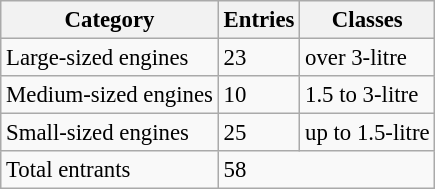<table class="wikitable" style="font-size: 95%;">
<tr>
<th>Category</th>
<th>Entries</th>
<th>Classes</th>
</tr>
<tr>
<td>Large-sized engines</td>
<td>23</td>
<td>over 3-litre</td>
</tr>
<tr>
<td>Medium-sized engines</td>
<td>10</td>
<td>1.5 to 3-litre</td>
</tr>
<tr>
<td>Small-sized engines</td>
<td>25</td>
<td>up to 1.5-litre</td>
</tr>
<tr>
<td>Total entrants</td>
<td colspan=2>58</td>
</tr>
</table>
